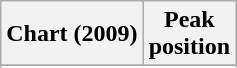<table class="wikitable sortable plainrowheaders" style="text-align:center">
<tr>
<th scope="col">Chart (2009)</th>
<th scope="col">Peak<br>position</th>
</tr>
<tr>
</tr>
<tr>
</tr>
<tr>
</tr>
</table>
